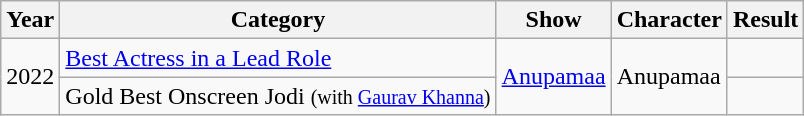<table class="wikitable sortable">
<tr>
<th>Year</th>
<th>Category</th>
<th>Show</th>
<th>Character</th>
<th>Result</th>
</tr>
<tr>
<td rowspan=2>2022</td>
<td><a href='#'>Best Actress in a Lead Role</a></td>
<td rowspan=2><a href='#'>Anupamaa</a></td>
<td rowspan=2>Anupamaa</td>
<td></td>
</tr>
<tr>
<td>Gold Best Onscreen Jodi <small>(with <a href='#'>Gaurav Khanna</a>)</small></td>
<td></td>
</tr>
</table>
